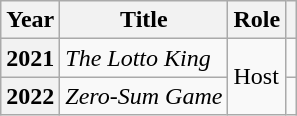<table class="wikitable plainrowheaders">
<tr>
<th scope="col">Year</th>
<th scope="col">Title</th>
<th scope="col">Role</th>
<th scope="col" class="unsortable"></th>
</tr>
<tr>
<th scope="row">2021</th>
<td><em>The Lotto King</em></td>
<td rowspan=2>Host</td>
<td style="text-align:center"></td>
</tr>
<tr>
<th scope="row">2022</th>
<td><em>Zero-Sum Game</em></td>
<td style="text-align:center"></td>
</tr>
</table>
